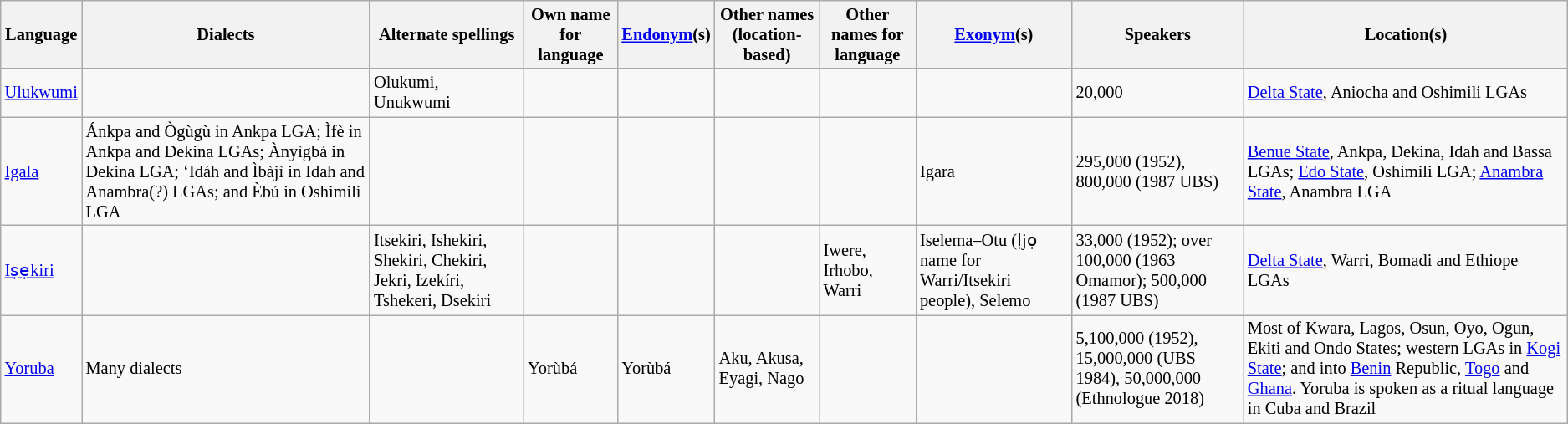<table class="wikitable sortable" | style="font-size: 85%;" |>
<tr>
<th>Language</th>
<th>Dialects</th>
<th>Alternate spellings</th>
<th>Own name for language</th>
<th><a href='#'>Endonym</a>(s)</th>
<th>Other names (location-based)</th>
<th>Other names for language</th>
<th><a href='#'>Exonym</a>(s)</th>
<th>Speakers</th>
<th>Location(s)</th>
</tr>
<tr>
<td><a href='#'>Ulukwumi</a></td>
<td></td>
<td>Olukumi, Unukwumi</td>
<td></td>
<td></td>
<td></td>
<td></td>
<td></td>
<td>20,000</td>
<td><a href='#'>Delta State</a>, Aniocha and Oshimili LGAs</td>
</tr>
<tr>
<td><a href='#'>Igala</a></td>
<td>Ánkpa and Ògùgù in Ankpa LGA; Ìfè in Ankpa and Dekina LGAs; Ànyìgbá in Dekina LGA; ‘Idáh and Ìbàjì in Idah and Anambra(?) LGAs; and Èbú in Oshimili LGA</td>
<td></td>
<td></td>
<td></td>
<td></td>
<td></td>
<td>Igara</td>
<td>295,000 (1952), 800,000 (1987 UBS)</td>
<td><a href='#'>Benue State</a>, Ankpa, Dekina, Idah and Bassa LGAs; <a href='#'>Edo State</a>, Oshimili LGA; <a href='#'>Anambra State</a>, Anambra LGA</td>
</tr>
<tr>
<td><a href='#'>Iṣẹkiri</a></td>
<td></td>
<td>Itsekiri, Ishekiri, Shekiri, Chekiri, Jekri, Izekíri, Tshekeri, Dsekiri</td>
<td></td>
<td></td>
<td></td>
<td>Iwere, Irhobo, Warri</td>
<td>Iselema–Otu (Ịjọ name for Warri/Itsekiri people), Selemo</td>
<td>33,000 (1952); over 100,000 (1963 Omamor); 500,000 (1987 UBS)</td>
<td><a href='#'>Delta State</a>, Warri, Bomadi and Ethiope LGAs</td>
</tr>
<tr>
<td><a href='#'>Yoruba</a></td>
<td>Many dialects</td>
<td></td>
<td>Yorùbá</td>
<td>Yorùbá</td>
<td>Aku, Akusa, Eyagi, Nago</td>
<td></td>
<td></td>
<td>5,100,000 (1952), 15,000,000 (UBS 1984), 50,000,000 (Ethnologue 2018)</td>
<td>Most of Kwara, Lagos, Osun, Oyo, Ogun, Ekiti and Ondo States; western LGAs in <a href='#'>Kogi State</a>; and into <a href='#'>Benin</a> Republic, <a href='#'>Togo</a> and <a href='#'>Ghana</a>. Yoruba is spoken as a ritual language in Cuba and Brazil</td>
</tr>
</table>
